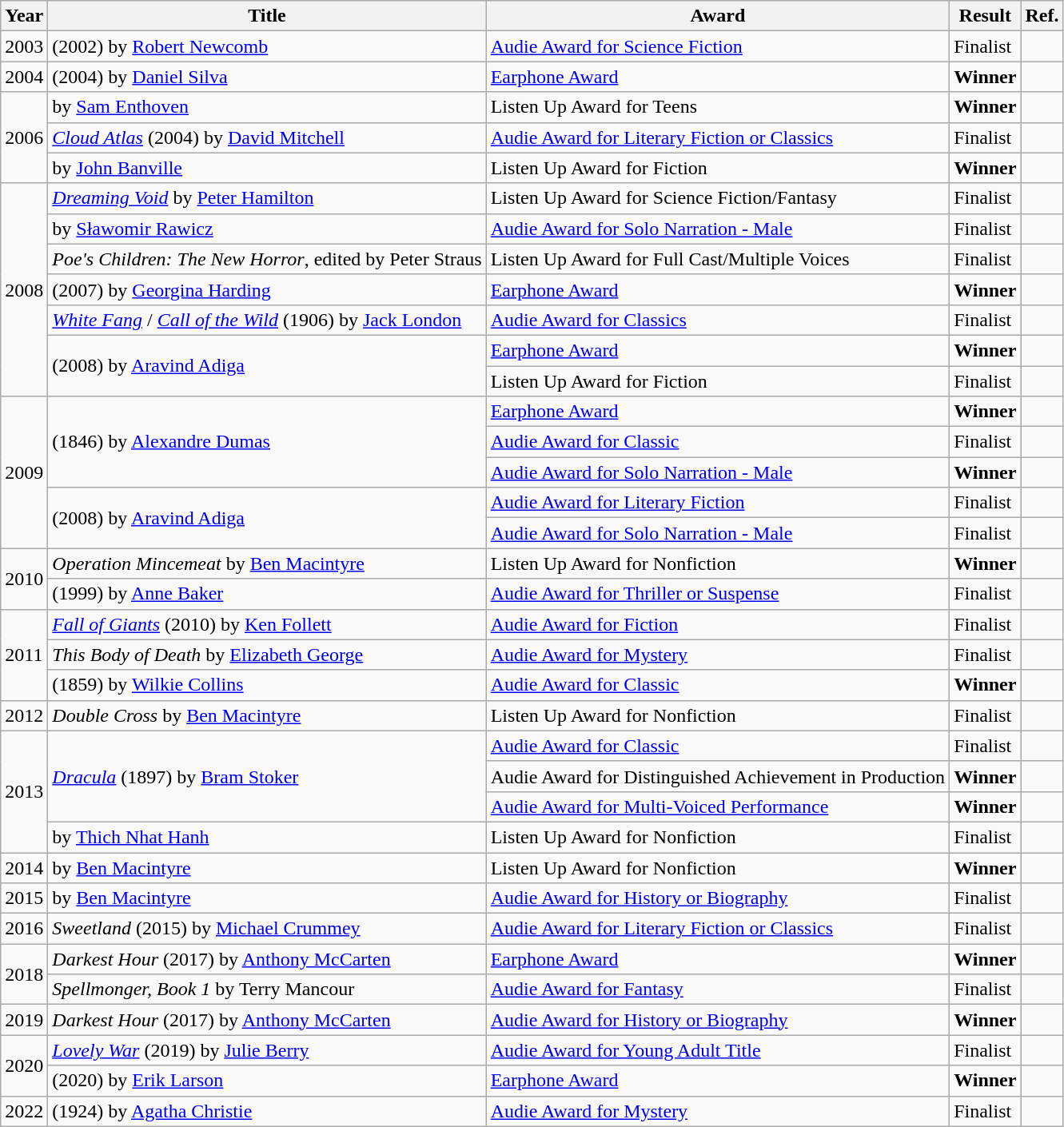<table class="wikitable">
<tr>
<th>Year</th>
<th>Title</th>
<th>Award</th>
<th>Result</th>
<th>Ref.</th>
</tr>
<tr>
<td>2003</td>
<td><em></em> (2002) by <a href='#'>Robert Newcomb</a></td>
<td><a href='#'>Audie Award for Science Fiction</a></td>
<td>Finalist</td>
<td></td>
</tr>
<tr>
<td>2004</td>
<td><em></em>(2004) by <a href='#'>Daniel Silva</a></td>
<td><a href='#'>Earphone Award</a></td>
<td><strong>Winner</strong></td>
<td></td>
</tr>
<tr>
<td rowspan="3">2006</td>
<td><em></em> by <a href='#'>Sam Enthoven</a></td>
<td>Listen Up Award for Teens</td>
<td><strong>Winner</strong></td>
<td></td>
</tr>
<tr>
<td><em><a href='#'>Cloud Atlas</a></em> (2004) by <a href='#'>David Mitchell</a></td>
<td><a href='#'>Audie Award for Literary Fiction or Classics</a></td>
<td>Finalist</td>
<td></td>
</tr>
<tr>
<td><em></em> by <a href='#'>John Banville</a></td>
<td>Listen Up Award for Fiction</td>
<td><strong>Winner</strong></td>
<td></td>
</tr>
<tr>
<td rowspan="7">2008</td>
<td><em><a href='#'>Dreaming Void</a></em> by <a href='#'>Peter Hamilton</a></td>
<td>Listen Up Award for Science Fiction/Fantasy</td>
<td>Finalist</td>
<td></td>
</tr>
<tr>
<td><em></em> by <a href='#'>Sławomir Rawicz</a></td>
<td><a href='#'>Audie Award for Solo Narration - Male</a></td>
<td>Finalist</td>
<td></td>
</tr>
<tr>
<td><em>Poe's Children: The New Horror</em>, edited by Peter Straus</td>
<td>Listen Up Award for Full Cast/Multiple Voices</td>
<td>Finalist</td>
<td></td>
</tr>
<tr>
<td><em></em> (2007) by <a href='#'>Georgina Harding</a></td>
<td><a href='#'>Earphone Award</a></td>
<td><strong>Winner</strong></td>
<td></td>
</tr>
<tr>
<td><em><a href='#'>White Fang</a></em> / <em><a href='#'>Call of the Wild</a></em> (1906) by <a href='#'>Jack London</a></td>
<td><a href='#'>Audie Award for Classics</a></td>
<td>Finalist</td>
<td></td>
</tr>
<tr>
<td rowspan="2"><em></em> (2008) by <a href='#'>Aravind Adiga</a></td>
<td><a href='#'>Earphone Award</a></td>
<td><strong>Winner</strong></td>
<td></td>
</tr>
<tr>
<td>Listen Up Award for Fiction</td>
<td>Finalist</td>
<td></td>
</tr>
<tr>
<td rowspan="5">2009</td>
<td rowspan="3"><em></em>(1846) by <a href='#'>Alexandre Dumas</a></td>
<td><a href='#'>Earphone Award</a></td>
<td><strong>Winner</strong></td>
<td></td>
</tr>
<tr>
<td><a href='#'>Audie Award for Classic</a></td>
<td>Finalist</td>
<td></td>
</tr>
<tr>
<td><a href='#'>Audie Award for Solo Narration - Male</a></td>
<td><strong>Winner</strong></td>
<td></td>
</tr>
<tr>
<td rowspan="2"><em></em> (2008) by <a href='#'>Aravind Adiga</a></td>
<td><a href='#'>Audie Award for Literary Fiction</a></td>
<td>Finalist</td>
<td></td>
</tr>
<tr>
<td><a href='#'>Audie Award for Solo Narration - Male</a></td>
<td>Finalist</td>
<td></td>
</tr>
<tr>
<td rowspan="2">2010</td>
<td><em>Operation Mincemeat</em> by <a href='#'>Ben Macintyre</a></td>
<td>Listen Up Award for Nonfiction</td>
<td><strong>Winner</strong></td>
<td></td>
</tr>
<tr>
<td><em></em> (1999) by <a href='#'>Anne Baker</a></td>
<td><a href='#'>Audie Award for Thriller or Suspense</a></td>
<td>Finalist</td>
<td></td>
</tr>
<tr>
<td rowspan="3">2011</td>
<td><em><a href='#'>Fall of Giants</a></em> (2010) by <a href='#'>Ken Follett</a></td>
<td><a href='#'>Audie Award for Fiction</a></td>
<td>Finalist</td>
<td></td>
</tr>
<tr>
<td><em>This Body of Death</em> by <a href='#'>Elizabeth George</a></td>
<td><a href='#'>Audie Award for Mystery</a></td>
<td>Finalist</td>
<td></td>
</tr>
<tr>
<td><em></em> (1859) by <a href='#'>Wilkie Collins</a></td>
<td><a href='#'>Audie Award for Classic</a></td>
<td><strong>Winner</strong></td>
<td></td>
</tr>
<tr>
<td>2012</td>
<td><em>Double Cross</em> by <a href='#'>Ben Macintyre</a></td>
<td>Listen Up Award for Nonfiction</td>
<td>Finalist</td>
<td></td>
</tr>
<tr>
<td rowspan="4">2013</td>
<td rowspan="3"><em><a href='#'>Dracula</a></em> (1897) by <a href='#'>Bram Stoker</a></td>
<td><a href='#'>Audie Award for Classic</a></td>
<td>Finalist</td>
<td></td>
</tr>
<tr>
<td>Audie Award for Distinguished Achievement in Production</td>
<td><strong>Winner</strong></td>
<td></td>
</tr>
<tr>
<td><a href='#'>Audie Award for Multi-Voiced Performance</a></td>
<td><strong>Winner</strong></td>
<td></td>
</tr>
<tr>
<td><em></em> by <a href='#'>Thich Nhat Hanh</a></td>
<td>Listen Up Award for Nonfiction</td>
<td>Finalist</td>
<td></td>
</tr>
<tr>
<td>2014</td>
<td><em></em> by <a href='#'>Ben Macintyre</a></td>
<td>Listen Up Award for Nonfiction</td>
<td><strong>Winner</strong></td>
<td></td>
</tr>
<tr>
<td>2015</td>
<td><em></em> by <a href='#'>Ben Macintyre</a></td>
<td><a href='#'>Audie Award for History or Biography</a></td>
<td>Finalist</td>
<td></td>
</tr>
<tr>
<td>2016</td>
<td><em>Sweetland</em> (2015) by <a href='#'>Michael Crummey</a></td>
<td><a href='#'>Audie Award for Literary Fiction or Classics</a></td>
<td>Finalist</td>
<td></td>
</tr>
<tr>
<td rowspan="2">2018</td>
<td><em>Darkest Hour</em> (2017) by <a href='#'>Anthony McCarten</a></td>
<td><a href='#'>Earphone Award</a></td>
<td><strong>Winner</strong></td>
<td></td>
</tr>
<tr>
<td><em>Spellmonger, Book 1</em> by Terry Mancour</td>
<td><a href='#'>Audie Award for Fantasy</a></td>
<td>Finalist</td>
<td></td>
</tr>
<tr>
<td>2019</td>
<td><em>Darkest Hour</em> (2017) by <a href='#'>Anthony McCarten</a></td>
<td><a href='#'>Audie Award for History or Biography</a></td>
<td><strong>Winner</strong></td>
<td></td>
</tr>
<tr>
<td rowspan="2">2020</td>
<td><em><a href='#'>Lovely War</a></em> (2019) by <a href='#'>Julie Berry</a></td>
<td><a href='#'>Audie Award for Young Adult Title</a></td>
<td>Finalist</td>
<td></td>
</tr>
<tr>
<td><em></em> (2020) by <a href='#'>Erik Larson</a></td>
<td><a href='#'>Earphone Award</a></td>
<td><strong>Winner</strong></td>
<td></td>
</tr>
<tr>
<td>2022</td>
<td><em></em> (1924) by <a href='#'>Agatha Christie</a></td>
<td><a href='#'>Audie Award for Mystery</a></td>
<td>Finalist</td>
<td></td>
</tr>
</table>
